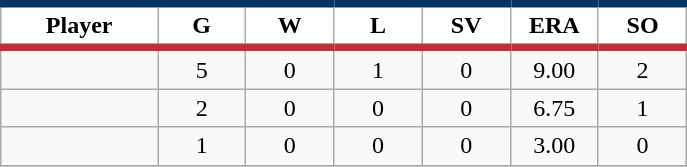<table class="wikitable sortable">
<tr>
<th style="background:#FFFFFF; border-top:#023465 5px solid; border-bottom:#ba313c 5px solid;" width="16%">Player</th>
<th style="background:#FFFFFF; border-top:#023465 5px solid; border-bottom:#ba313c 5px solid;" width="9%">G</th>
<th style="background:#FFFFFF; border-top:#023465 5px solid; border-bottom:#ba313c 5px solid;" width="9%">W</th>
<th style="background:#FFFFFF; border-top:#023465 5px solid; border-bottom:#ba313c 5px solid;" width="9%">L</th>
<th style="background:#FFFFFF; border-top:#023465 5px solid; border-bottom:#ba313c 5px solid;" width="9%">SV</th>
<th style="background:#FFFFFF; border-top:#023465 5px solid; border-bottom:#ba313c 5px solid;" width="9%">ERA</th>
<th style="background:#FFFFFF; border-top:#023465 5px solid; border-bottom:#ba313c 5px solid;" width="9%">SO</th>
</tr>
<tr align="center">
<td></td>
<td>5</td>
<td>0</td>
<td>1</td>
<td>0</td>
<td>9.00</td>
<td>2</td>
</tr>
<tr align="center">
<td></td>
<td>2</td>
<td>0</td>
<td>0</td>
<td>0</td>
<td>6.75</td>
<td>1</td>
</tr>
<tr align="center">
<td></td>
<td>1</td>
<td>0</td>
<td>0</td>
<td>0</td>
<td>3.00</td>
<td>0</td>
</tr>
<tr align="center">
</tr>
</table>
